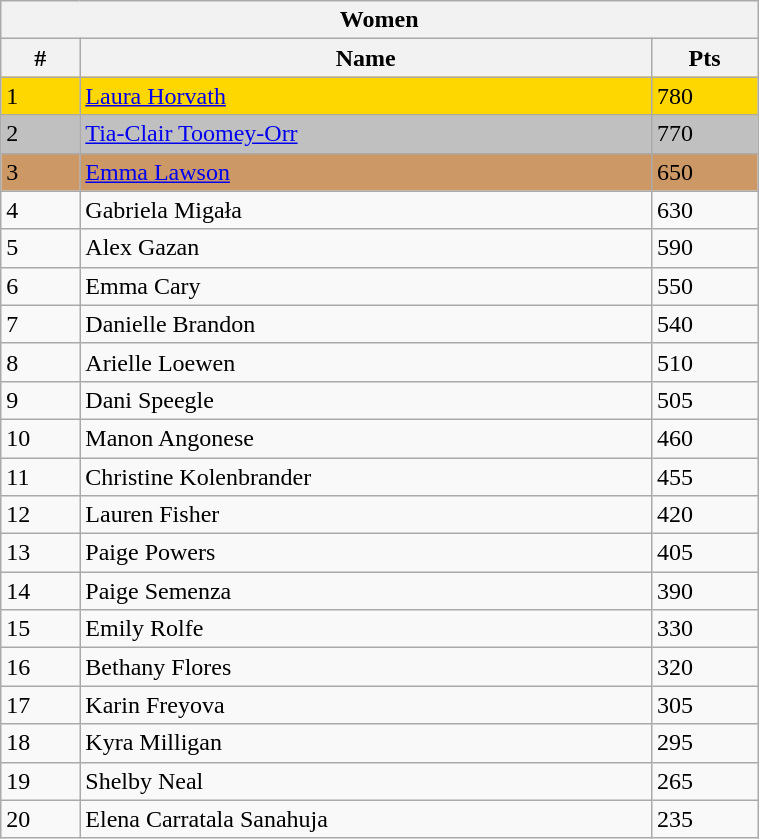<table class="wikitable" style="display: inline-table; margin-left: 50px;width: 40%;">
<tr>
<th colspan="3">Women</th>
</tr>
<tr>
<th>#</th>
<th>Name</th>
<th>Pts</th>
</tr>
<tr style=background:gold;">
<td>1</td>
<td> <a href='#'>Laura Horvath</a></td>
<td>780</td>
</tr>
<tr style=background:silver;">
<td>2</td>
<td> <a href='#'>Tia-Clair Toomey-Orr</a></td>
<td>770</td>
</tr>
<tr style=background:#c96;">
<td>3</td>
<td> <a href='#'>Emma Lawson</a></td>
<td>650</td>
</tr>
<tr>
<td>4</td>
<td> Gabriela Migała</td>
<td>630</td>
</tr>
<tr>
<td>5</td>
<td> Alex Gazan</td>
<td>590</td>
</tr>
<tr>
<td>6</td>
<td> Emma Cary</td>
<td>550</td>
</tr>
<tr>
<td>7</td>
<td> Danielle Brandon</td>
<td>540</td>
</tr>
<tr>
<td>8</td>
<td> Arielle Loewen</td>
<td>510</td>
</tr>
<tr>
<td>9</td>
<td> Dani Speegle</td>
<td>505</td>
</tr>
<tr>
<td>10</td>
<td> Manon Angonese</td>
<td>460</td>
</tr>
<tr>
<td>11</td>
<td> Christine Kolenbrander</td>
<td>455</td>
</tr>
<tr>
<td>12</td>
<td> Lauren Fisher</td>
<td>420</td>
</tr>
<tr>
<td>13</td>
<td> Paige Powers</td>
<td>405</td>
</tr>
<tr>
<td>14</td>
<td> Paige Semenza</td>
<td>390</td>
</tr>
<tr>
<td>15</td>
<td> Emily Rolfe</td>
<td>330</td>
</tr>
<tr>
<td>16</td>
<td> Bethany Flores</td>
<td>320</td>
</tr>
<tr>
<td>17</td>
<td> Karin Freyova</td>
<td>305</td>
</tr>
<tr>
<td>18</td>
<td> Kyra Milligan</td>
<td>295</td>
</tr>
<tr>
<td>19</td>
<td> Shelby Neal</td>
<td>265</td>
</tr>
<tr>
<td>20</td>
<td> Elena Carratala Sanahuja</td>
<td>235</td>
</tr>
</table>
